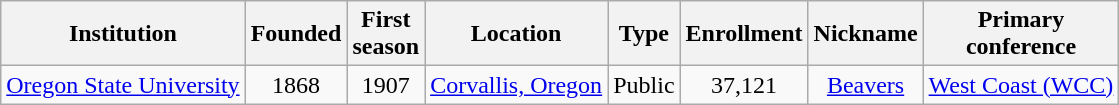<table class="wikitable sortable" style="text-align:center">
<tr>
<th>Institution</th>
<th>Founded</th>
<th>First<br>season</th>
<th>Location</th>
<th>Type</th>
<th>Enrollment</th>
<th>Nickname</th>
<th>Primary<br>conference</th>
</tr>
<tr>
<td><a href='#'>Oregon State University</a></td>
<td>1868</td>
<td>1907</td>
<td><a href='#'>Corvallis, Oregon</a></td>
<td>Public</td>
<td>37,121</td>
<td><a href='#'>Beavers</a></td>
<td><a href='#'>West Coast (WCC)</a></td>
</tr>
</table>
